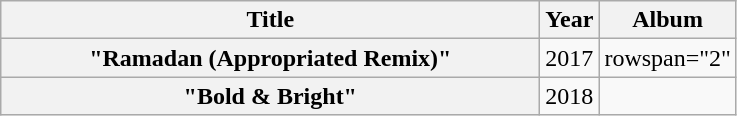<table class="wikitable plainrowheaders" style="text-align:center;">
<tr>
<th scope="col" style="width:22em;">Title</th>
<th scope="col" style="width:1em;">Year</th>
<th scope="col">Album</th>
</tr>
<tr>
<th scope="row">"Ramadan (Appropriated Remix)"<br></th>
<td>2017</td>
<td>rowspan="2" </td>
</tr>
<tr>
<th scope="row">"Bold & Bright"<br></th>
<td>2018</td>
</tr>
</table>
